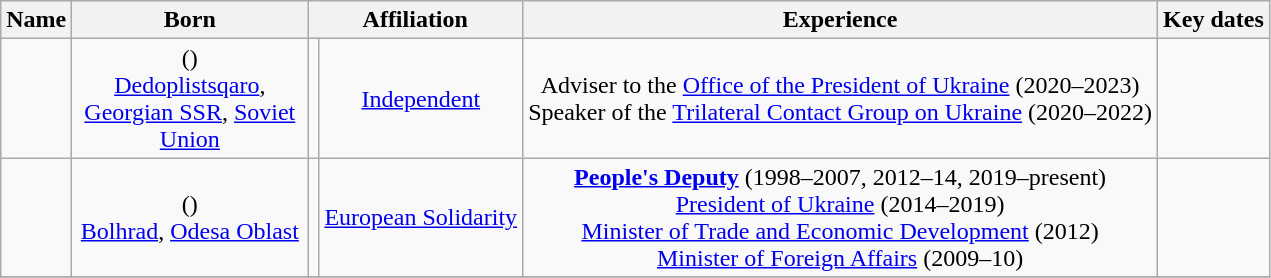<table class="wikitable sortable" style="text-align:center;">
<tr>
<th>Name</th>
<th style="width:150px;">Born</th>
<th colspan="2">Affiliation</th>
<th class="unsortable">Experience</th>
<th>Key dates</th>
</tr>
<tr>
<td data-sort-value="Arestovych, Oleksii"><br><strong></strong></td>
<td> ()<br><a href='#'>Dedoplistsqaro</a>, <a href='#'>Georgian SSR</a>, <a href='#'>Soviet Union</a></td>
<td style=background:></td>
<td><a href='#'>Independent</a></td>
<td>Adviser to the <a href='#'>Office of the President of Ukraine</a> (2020–2023)<br>Speaker of the <a href='#'>Trilateral Contact Group on Ukraine</a> (2020–2022)</td>
<td></td>
</tr>
<tr>
<td data-sort-value="Poroshenko, Petro"><br><strong></strong></td>
<td> ()<br><a href='#'>Bolhrad</a>, <a href='#'>Odesa Oblast</a></td>
<td style=background:></td>
<td><a href='#'>European Solidarity</a></td>
<td><strong><a href='#'>People's Deputy</a></strong> (1998–2007, 2012–14, 2019–present)<br><a href='#'>President of Ukraine</a> (2014–2019)<br><a href='#'>Minister of Trade and Economic Development</a> (2012)<br><a href='#'>Minister of Foreign Affairs</a> (2009–10)</td>
<td></td>
</tr>
<tr>
</tr>
</table>
